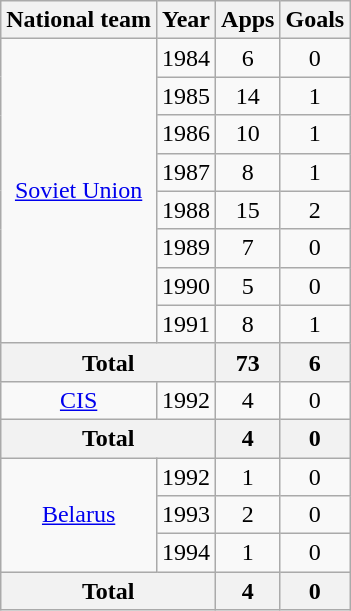<table class="wikitable" style="text-align:center">
<tr>
<th>National team</th>
<th>Year</th>
<th>Apps</th>
<th>Goals</th>
</tr>
<tr>
<td rowspan="8"><a href='#'>Soviet Union</a></td>
<td>1984</td>
<td>6</td>
<td>0</td>
</tr>
<tr>
<td>1985</td>
<td>14</td>
<td>1</td>
</tr>
<tr>
<td>1986</td>
<td>10</td>
<td>1</td>
</tr>
<tr>
<td>1987</td>
<td>8</td>
<td>1</td>
</tr>
<tr>
<td>1988</td>
<td>15</td>
<td>2</td>
</tr>
<tr>
<td>1989</td>
<td>7</td>
<td>0</td>
</tr>
<tr>
<td>1990</td>
<td>5</td>
<td>0</td>
</tr>
<tr>
<td>1991</td>
<td>8</td>
<td>1</td>
</tr>
<tr>
<th colspan="2">Total</th>
<th>73</th>
<th>6</th>
</tr>
<tr>
<td><a href='#'>CIS</a></td>
<td>1992</td>
<td>4</td>
<td>0</td>
</tr>
<tr>
<th colspan="2">Total</th>
<th>4</th>
<th>0</th>
</tr>
<tr>
<td rowspan="3"><a href='#'>Belarus</a></td>
<td>1992</td>
<td>1</td>
<td>0</td>
</tr>
<tr>
<td>1993</td>
<td>2</td>
<td>0</td>
</tr>
<tr>
<td>1994</td>
<td>1</td>
<td>0</td>
</tr>
<tr>
<th colspan="2">Total</th>
<th>4</th>
<th>0</th>
</tr>
</table>
